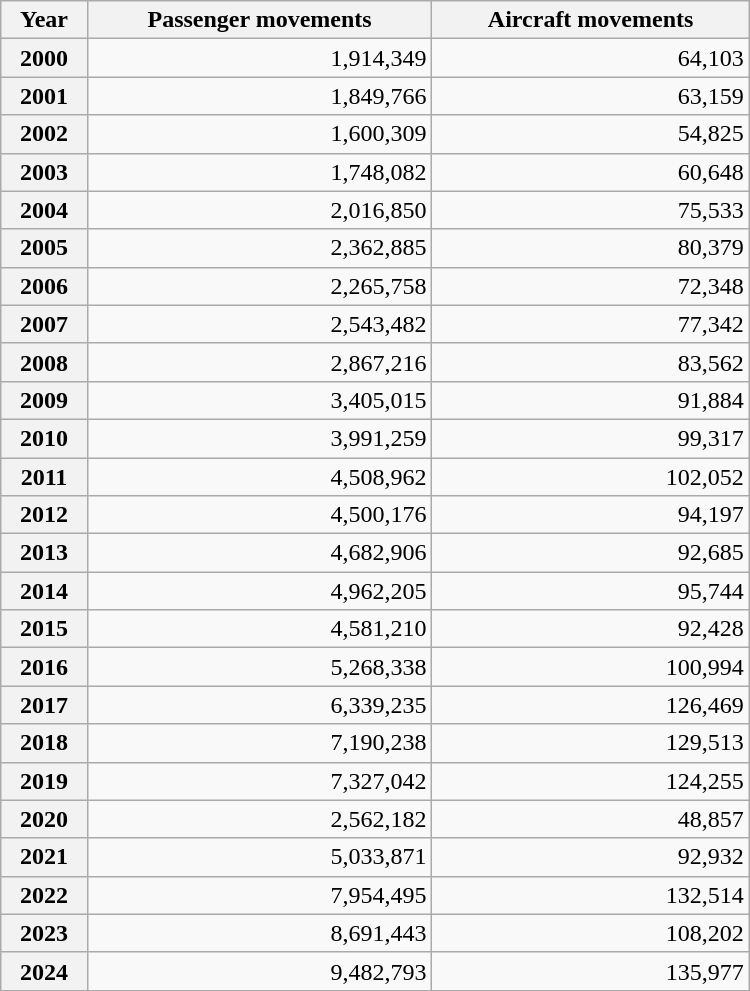<table class="wikitable" style="text-align: right; width:500px;" align="center">
<tr>
<th>Year</th>
<th>Passenger movements</th>
<th>Aircraft movements</th>
</tr>
<tr>
<th>2000</th>
<td>1,914,349</td>
<td>64,103</td>
</tr>
<tr>
<th>2001</th>
<td> 1,849,766</td>
<td> 63,159</td>
</tr>
<tr>
<th>2002</th>
<td> 1,600,309</td>
<td> 54,825</td>
</tr>
<tr>
<th>2003</th>
<td> 1,748,082</td>
<td> 60,648</td>
</tr>
<tr>
<th>2004</th>
<td> 2,016,850</td>
<td> 75,533</td>
</tr>
<tr>
<th>2005</th>
<td> 2,362,885</td>
<td> 80,379</td>
</tr>
<tr>
<th>2006</th>
<td> 2,265,758</td>
<td> 72,348</td>
</tr>
<tr>
<th>2007</th>
<td> 2,543,482</td>
<td> 77,342</td>
</tr>
<tr>
<th>2008</th>
<td> 2,867,216</td>
<td> 83,562</td>
</tr>
<tr>
<th>2009</th>
<td> 3,405,015</td>
<td> 91,884</td>
</tr>
<tr>
<th>2010</th>
<td> 3,991,259</td>
<td> 99,317</td>
</tr>
<tr>
<th>2011</th>
<td> 4,508,962</td>
<td> 102,052</td>
</tr>
<tr>
<th>2012</th>
<td> 4,500,176</td>
<td> 94,197</td>
</tr>
<tr>
<th>2013</th>
<td> 4,682,906</td>
<td> 92,685</td>
</tr>
<tr>
<th>2014</th>
<td> 4,962,205</td>
<td> 95,744</td>
</tr>
<tr>
<th>2015</th>
<td> 4,581,210</td>
<td> 92,428</td>
</tr>
<tr>
<th>2016</th>
<td> 5,268,338</td>
<td> 100,994</td>
</tr>
<tr>
<th>2017</th>
<td> 6,339,235</td>
<td> 126,469</td>
</tr>
<tr>
<th>2018</th>
<td> 7,190,238</td>
<td> 129,513</td>
</tr>
<tr>
<th>2019</th>
<td> 7,327,042</td>
<td> 124,255</td>
</tr>
<tr>
<th>2020</th>
<td> 2,562,182</td>
<td> 48,857</td>
</tr>
<tr>
<th>2021</th>
<td> 5,033,871</td>
<td> 92,932</td>
</tr>
<tr>
<th>2022</th>
<td> 7,954,495</td>
<td> 132,514</td>
</tr>
<tr>
<th>2023</th>
<td> 8,691,443</td>
<td> 108,202</td>
</tr>
<tr>
<th>2024</th>
<td> 9,482,793</td>
<td> 135,977</td>
</tr>
</table>
